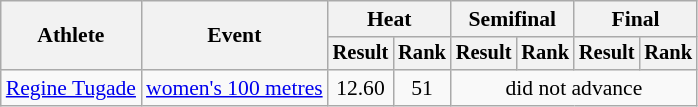<table class="wikitable" style="font-size:90%">
<tr>
<th rowspan="2">Athlete</th>
<th rowspan="2">Event</th>
<th colspan="2">Heat</th>
<th colspan="2">Semifinal</th>
<th colspan="2">Final</th>
</tr>
<tr style="font-size:95%">
<th>Result</th>
<th>Rank</th>
<th>Result</th>
<th>Rank</th>
<th>Result</th>
<th>Rank</th>
</tr>
<tr style=text-align:center>
<td style=text-align:left><a href='#'>Regine Tugade</a></td>
<td style=text-align:left><a href='#'>women's 100 metres</a></td>
<td>12.60</td>
<td>51</td>
<td colspan=4>did not advance</td>
</tr>
</table>
